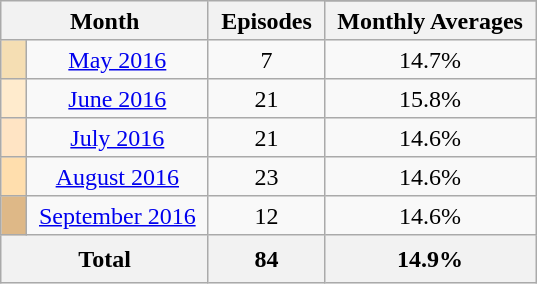<table class="wikitable plainrowheaders" style="text-align: center; line-height:25px;">
<tr class="wikitable" style="text-align: center;">
<th colspan="2" rowspan="2" style="padding: 0 8px;">Month</th>
<th rowspan="2" style="padding: 0 8px;">Episodes</th>
</tr>
<tr>
<th style="padding: 0 8px;">Monthly Averages</th>
</tr>
<tr>
<td style="padding: 0 8px; background:#F5DEB3;"></td>
<td style="padding: 0 8px;" '><a href='#'>May 2016</a></td>
<td style="padding: 0 8px;">7</td>
<td style="padding: 0 8px;">14.7%</td>
</tr>
<tr>
<td style="padding: 0 8px; background:#FFEBCD;"></td>
<td style="padding: 0 8px;" '><a href='#'>June 2016</a></td>
<td style="padding: 0 8px;">21</td>
<td style="padding: 0 8px;">15.8%</td>
</tr>
<tr>
<td style="padding: 0 8px; background:#FFE4C4;"></td>
<td style="padding: 0 8px;" '><a href='#'>July 2016</a></td>
<td style="padding: 0 8px;">21</td>
<td style="padding: 0 8px;">14.6%</td>
</tr>
<tr>
<td style="padding: 0 8px; background:#FFDEAD;"></td>
<td style="padding: 0 8px;" '><a href='#'>August 2016</a></td>
<td style="padding: 0 8px;">23</td>
<td style="padding: 0 8px;">14.6%</td>
</tr>
<tr>
<td style="padding: 0 8px; background:#DEB887;"></td>
<td style="padding: 0 8px;" '><a href='#'>September 2016</a></td>
<td style="padding: 0 8px;">12</td>
<td style="padding: 0 8px;">14.6%</td>
</tr>
<tr>
<th colspan="2">Total</th>
<th colspan="1">84</th>
<th colspan="2">14.9%</th>
</tr>
</table>
